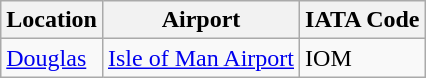<table class="wikitable">
<tr>
<th>Location</th>
<th>Airport</th>
<th>IATA Code</th>
</tr>
<tr>
<td><a href='#'>Douglas</a></td>
<td><a href='#'>Isle of Man Airport</a></td>
<td>IOM</td>
</tr>
</table>
